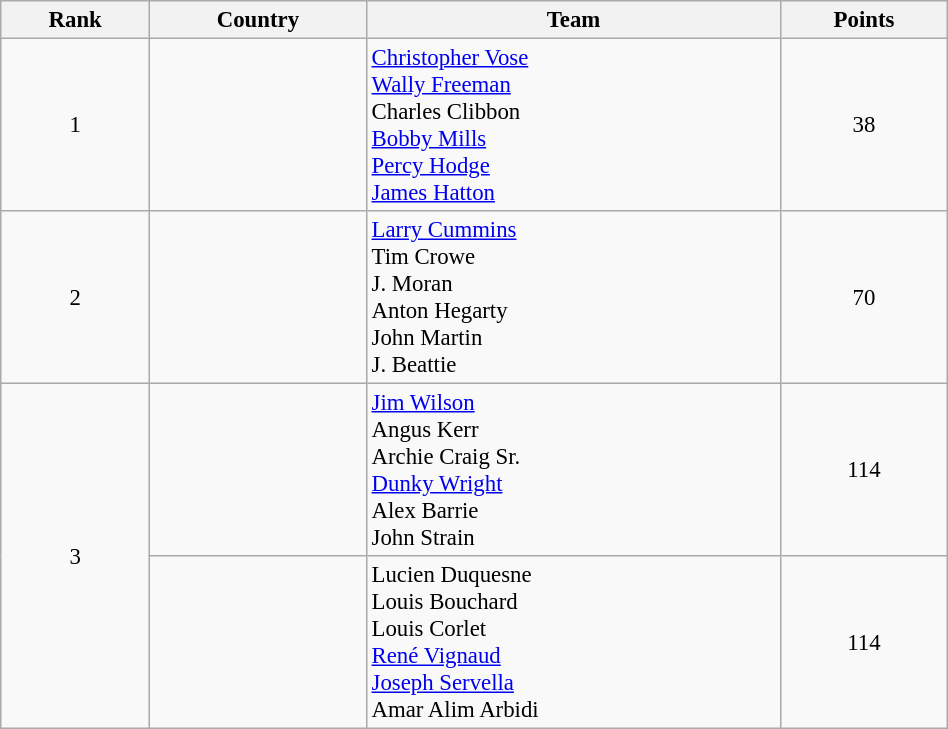<table class="wikitable sortable" style=" text-align:center; font-size:95%;" width="50%">
<tr>
<th>Rank</th>
<th>Country</th>
<th>Team</th>
<th>Points</th>
</tr>
<tr>
<td align=center>1</td>
<td align=left></td>
<td align=left><a href='#'>Christopher Vose</a><br><a href='#'>Wally Freeman</a><br>Charles Clibbon<br><a href='#'>Bobby Mills</a><br><a href='#'>Percy Hodge</a><br><a href='#'>James Hatton</a></td>
<td>38</td>
</tr>
<tr>
<td align=center>2</td>
<td align=left></td>
<td align=left><a href='#'>Larry Cummins</a><br>Tim Crowe<br>J. Moran<br>Anton Hegarty<br>John Martin<br>J. Beattie</td>
<td>70</td>
</tr>
<tr>
<td rowspan=2 align=center>3</td>
<td align=left></td>
<td align=left><a href='#'>Jim Wilson</a><br>Angus Kerr<br>Archie Craig Sr.<br><a href='#'>Dunky Wright</a><br>Alex Barrie<br>John Strain</td>
<td>114</td>
</tr>
<tr>
<td align=left></td>
<td align=left>Lucien Duquesne<br>Louis Bouchard<br>Louis Corlet<br><a href='#'>René Vignaud</a><br><a href='#'>Joseph Servella</a><br>Amar Alim Arbidi</td>
<td>114</td>
</tr>
</table>
